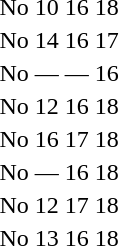<table>
<tr>
<td style=text-align:left></td>
<td>No</td>
<td colspan=4>10</td>
<td colspan=4>16</td>
<td colspan=4>18</td>
<td style=text-align:left;width:11em></td>
</tr>
<tr>
<td style=text-align:left></td>
<td>No</td>
<td colspan=4>14</td>
<td colspan=4>16</td>
<td colspan=4>17</td>
<td style=text-align:left></td>
</tr>
<tr>
<td style=text-align:left></td>
<td>No</td>
<td colspan=4>—</td>
<td colspan=4>—</td>
<td colspan=4>16</td>
<td style=text-align:left></td>
</tr>
<tr>
<td style=text-align:left></td>
<td>No</td>
<td colspan=4>12</td>
<td colspan=4>16</td>
<td colspan=4>18</td>
<td style=text-align:left></td>
</tr>
<tr>
<td style=text-align:left></td>
<td>No</td>
<td colspan=4>16</td>
<td colspan=4>17</td>
<td colspan=4>18</td>
<td style=text-align:left></td>
</tr>
<tr>
<td style=text-align:left></td>
<td>No</td>
<td colspan=4>—</td>
<td colspan=4>16</td>
<td colspan=4>18</td>
<td style=text-align:left></td>
</tr>
<tr>
<td style=text-align:left></td>
<td>No</td>
<td colspan=4>12</td>
<td colspan=4>17</td>
<td colspan=4>18</td>
<td style=text-align:left></td>
</tr>
<tr>
<td style=text-align:left></td>
<td>No</td>
<td colspan=4>13</td>
<td colspan=4>16</td>
<td colspan=4>18</td>
<td style=text-align:left></td>
</tr>
</table>
